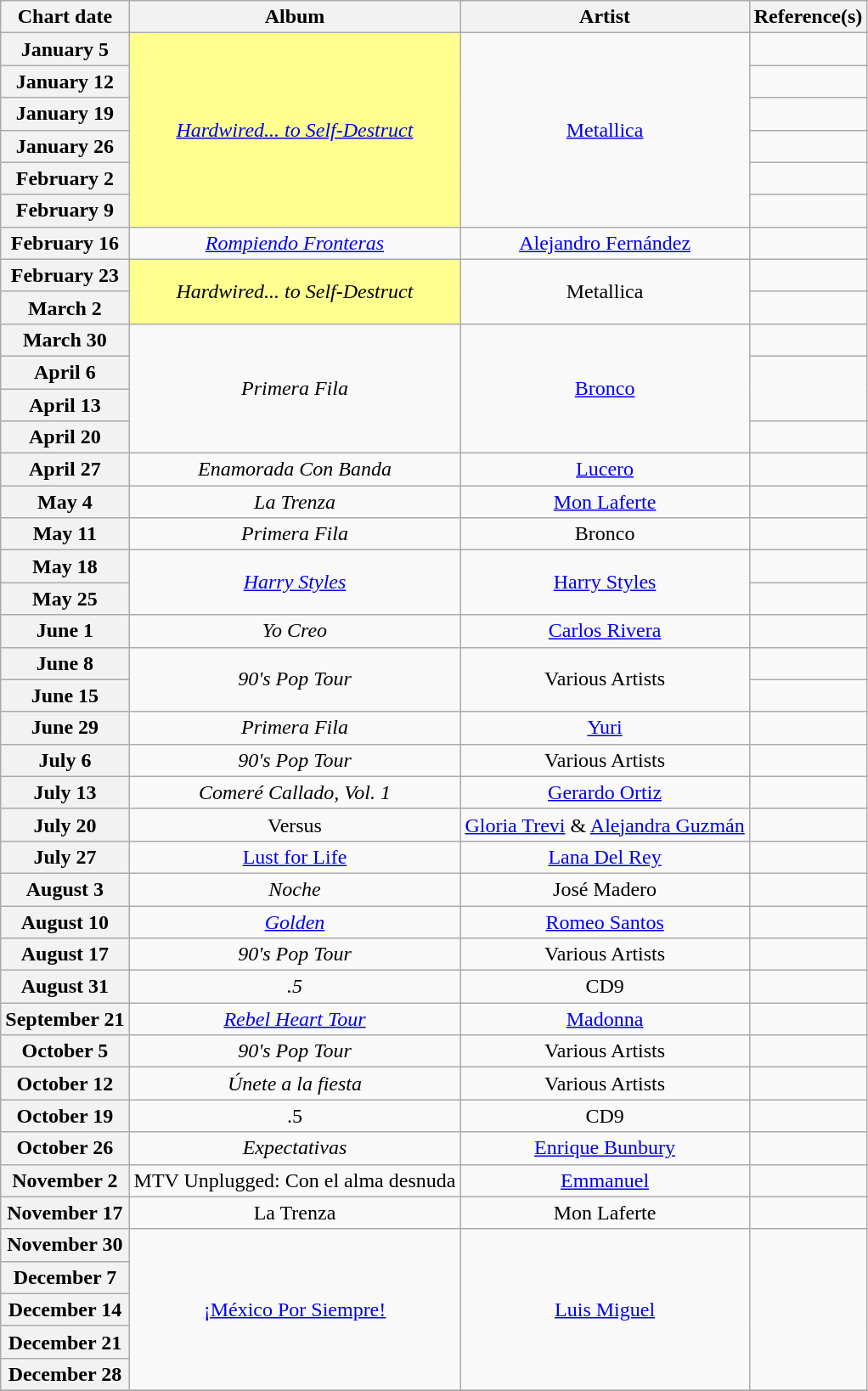<table class="wikitable plainrowheaders" style="text-align: center">
<tr>
<th>Chart date</th>
<th>Album</th>
<th>Artist</th>
<th>Reference(s)</th>
</tr>
<tr>
<th scope="row">January 5</th>
<td bgcolor=#FFFF90 style="text-align: center;" rowspan="6"><em><a href='#'>Hardwired... to Self-Destruct</a></em></td>
<td rowspan="6"><a href='#'>Metallica</a></td>
<td></td>
</tr>
<tr>
<th scope="row">January 12</th>
<td></td>
</tr>
<tr>
<th scope="row">January 19</th>
<td></td>
</tr>
<tr>
<th scope="row">January 26</th>
<td></td>
</tr>
<tr>
<th scope="row">February 2</th>
<td></td>
</tr>
<tr>
<th scope="row">February 9</th>
<td></td>
</tr>
<tr>
<th scope="row">February 16</th>
<td><em><a href='#'>Rompiendo Fronteras</a></em></td>
<td><a href='#'>Alejandro Fernández</a></td>
<td></td>
</tr>
<tr>
<th scope="row">February 23</th>
<td bgcolor=#FFFF90 style="text-align: center;" rowspan="2"><em>Hardwired... to Self-Destruct</em></td>
<td rowspan="2">Metallica</td>
<td></td>
</tr>
<tr>
<th scope="row">March 2</th>
<td></td>
</tr>
<tr>
<th scope="row">March 30</th>
<td rowspan="4"><em>Primera Fila</em></td>
<td rowspan="4"><a href='#'>Bronco</a></td>
<td></td>
</tr>
<tr>
<th scope="row">April 6</th>
<td rowspan="2"></td>
</tr>
<tr>
<th scope="row">April 13</th>
</tr>
<tr>
<th scope="row">April 20</th>
<td></td>
</tr>
<tr>
<th scope="row">April 27</th>
<td><em>Enamorada Con Banda</em></td>
<td><a href='#'>Lucero</a></td>
<td></td>
</tr>
<tr>
<th scope="row">May 4</th>
<td><em>La Trenza</em></td>
<td><a href='#'>Mon Laferte</a></td>
<td></td>
</tr>
<tr>
<th scope="row">May 11</th>
<td><em>Primera Fila</em></td>
<td>Bronco</td>
<td></td>
</tr>
<tr>
<th scope="row">May 18</th>
<td rowspan="2"><em><a href='#'>Harry Styles</a></em></td>
<td rowspan="2"><a href='#'>Harry Styles</a></td>
<td></td>
</tr>
<tr>
<th scope="row">May 25</th>
<td></td>
</tr>
<tr>
<th scope="row">June 1</th>
<td><em>Yo Creo</em></td>
<td><a href='#'>Carlos Rivera</a></td>
<td></td>
</tr>
<tr>
<th scope="row">June 8</th>
<td rowspan="2"><em>90's Pop Tour</em></td>
<td rowspan="2">Various Artists</td>
<td></td>
</tr>
<tr>
<th scope="row">June 15</th>
<td></td>
</tr>
<tr>
<th scope="row">June 29</th>
<td><em>Primera Fila</em></td>
<td><a href='#'>Yuri</a></td>
<td></td>
</tr>
<tr>
<th scope="row">July 6</th>
<td><em>90's Pop Tour</em></td>
<td>Various Artists</td>
<td></td>
</tr>
<tr>
<th scope="row">July 13</th>
<td><em>Comeré Callado, Vol. 1</em></td>
<td><a href='#'>Gerardo Ortiz</a></td>
<td></td>
</tr>
<tr>
<th scope="row">July 20</th>
<td>Versus</td>
<td><a href='#'>Gloria Trevi</a> & <a href='#'>Alejandra Guzmán</a></td>
<td></td>
</tr>
<tr>
<th scope="row">July 27</th>
<td><a href='#'>Lust for Life</a></td>
<td><a href='#'>Lana Del Rey</a></td>
<td></td>
</tr>
<tr>
<th scope="row">August 3</th>
<td><em>Noche</em></td>
<td>José Madero</td>
<td></td>
</tr>
<tr>
<th scope="row">August 10</th>
<td><em><a href='#'>Golden</a></em></td>
<td><a href='#'>Romeo Santos</a></td>
<td></td>
</tr>
<tr>
<th scope="row">August 17</th>
<td><em>90's Pop Tour</em></td>
<td>Various Artists</td>
<td></td>
</tr>
<tr>
<th scope="row">August 31</th>
<td><em>.5</em></td>
<td>CD9</td>
<td></td>
</tr>
<tr>
<th scope="row">September 21</th>
<td><em><a href='#'>Rebel Heart Tour</a></em></td>
<td><a href='#'>Madonna</a></td>
<td></td>
</tr>
<tr>
<th scope="row">October 5</th>
<td><em>90's Pop Tour</em></td>
<td>Various Artists</td>
<td></td>
</tr>
<tr>
<th scope="row">October 12</th>
<td><em>Únete a la fiesta</em></td>
<td>Various Artists</td>
<td></td>
</tr>
<tr>
<th scope="row">October 19</th>
<td>.5</td>
<td>CD9</td>
<td></td>
</tr>
<tr>
<th scope="row">October 26</th>
<td><em>Expectativas</em></td>
<td><a href='#'>Enrique Bunbury</a></td>
<td></td>
</tr>
<tr>
<th scope="row">November 2</th>
<td>MTV Unplugged: Con el alma desnuda</td>
<td><a href='#'>Emmanuel</a></td>
<td></td>
</tr>
<tr>
<th scope="row">November 17</th>
<td>La Trenza</td>
<td>Mon Laferte</td>
<td></td>
</tr>
<tr>
<th scope="row">November 30</th>
<td rowspan="5"><a href='#'>¡México Por Siempre!</a></td>
<td rowspan="5"><a href='#'>Luis Miguel</a></td>
<td rowspan="5"></td>
</tr>
<tr>
<th scope="row">December 7</th>
</tr>
<tr>
<th scope="row">December 14</th>
</tr>
<tr>
<th scope="row">December 21</th>
</tr>
<tr>
<th scope="row">December 28</th>
</tr>
<tr>
</tr>
</table>
